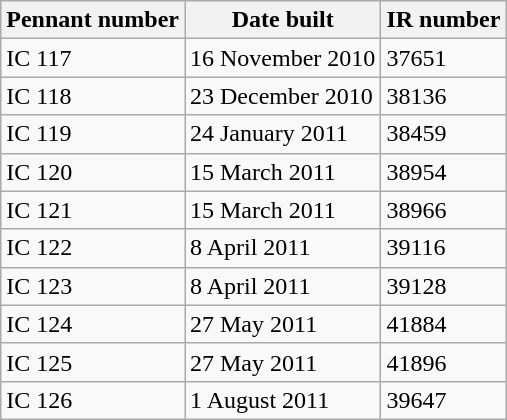<table class="wikitable">
<tr>
<th>Pennant number</th>
<th>Date built</th>
<th>IR number</th>
</tr>
<tr>
<td>IC 117</td>
<td>16 November 2010</td>
<td>37651</td>
</tr>
<tr>
<td>IC 118</td>
<td>23 December 2010</td>
<td>38136</td>
</tr>
<tr>
<td>IC 119</td>
<td>24 January 2011</td>
<td>38459</td>
</tr>
<tr>
<td>IC 120</td>
<td>15 March 2011</td>
<td>38954</td>
</tr>
<tr>
<td>IC 121</td>
<td>15 March 2011</td>
<td>38966</td>
</tr>
<tr>
<td>IC 122</td>
<td>8 April 2011</td>
<td>39116</td>
</tr>
<tr>
<td>IC 123</td>
<td>8 April 2011</td>
<td>39128</td>
</tr>
<tr>
<td>IC 124</td>
<td>27 May 2011</td>
<td>41884</td>
</tr>
<tr>
<td>IC 125</td>
<td>27 May 2011</td>
<td>41896</td>
</tr>
<tr>
<td>IC 126</td>
<td>1 August 2011</td>
<td>39647</td>
</tr>
</table>
